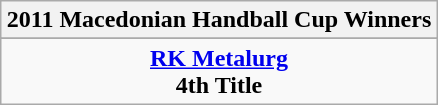<table class="wikitable" style="text-align: center; margin: 0 auto;">
<tr>
<th>2011 Macedonian Handball Cup Winners</th>
</tr>
<tr>
</tr>
<tr>
<td><strong><a href='#'>RK Metalurg</a></strong><br><strong>4th Title</strong></td>
</tr>
</table>
